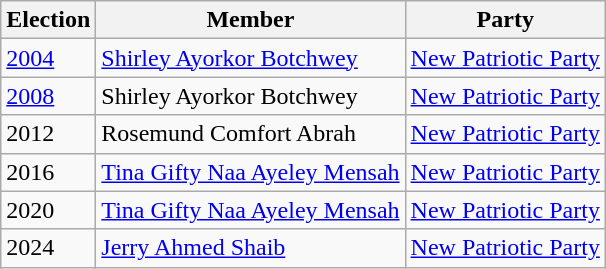<table class="wikitable">
<tr>
<th>Election</th>
<th>Member</th>
<th>Party</th>
</tr>
<tr>
<td><a href='#'>2004</a></td>
<td><a href='#'>Shirley Ayorkor Botchwey</a></td>
<td><a href='#'>New Patriotic Party</a></td>
</tr>
<tr>
<td><a href='#'>2008</a></td>
<td>Shirley Ayorkor Botchwey</td>
<td><a href='#'>New Patriotic Party</a></td>
</tr>
<tr>
<td>2012</td>
<td>Rosemund Comfort Abrah</td>
<td><a href='#'>New Patriotic Party</a></td>
</tr>
<tr>
<td>2016</td>
<td><a href='#'>Tina Gifty Naa Ayeley Mensah</a></td>
<td><a href='#'>New Patriotic Party</a></td>
</tr>
<tr>
<td>2020</td>
<td><a href='#'>Tina Gifty Naa Ayeley Mensah</a></td>
<td><a href='#'>New Patriotic Party</a></td>
</tr>
<tr>
<td>2024</td>
<td><a href='#'>Jerry Ahmed Shaib</a></td>
<td><a href='#'>New Patriotic Party</a></td>
</tr>
</table>
